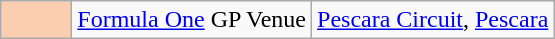<table class="wikitable">
<tr>
<td width=40px align=center style="background-color:#FBCEB1"></td>
<td><a href='#'>Formula One</a> GP Venue</td>
<td><a href='#'>Pescara Circuit</a>, <a href='#'>Pescara</a></td>
</tr>
</table>
